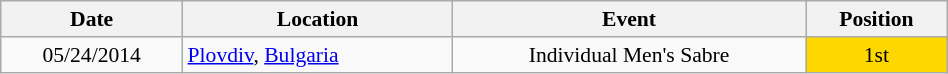<table class="wikitable" width="50%" style="font-size:90%; text-align:center;">
<tr>
<th>Date</th>
<th>Location</th>
<th>Event</th>
<th>Position</th>
</tr>
<tr>
<td>05/24/2014</td>
<td rowspan="1" align="left"> <a href='#'>Plovdiv</a>, <a href='#'>Bulgaria</a></td>
<td>Individual Men's Sabre</td>
<td bgcolor="gold">1st</td>
</tr>
</table>
